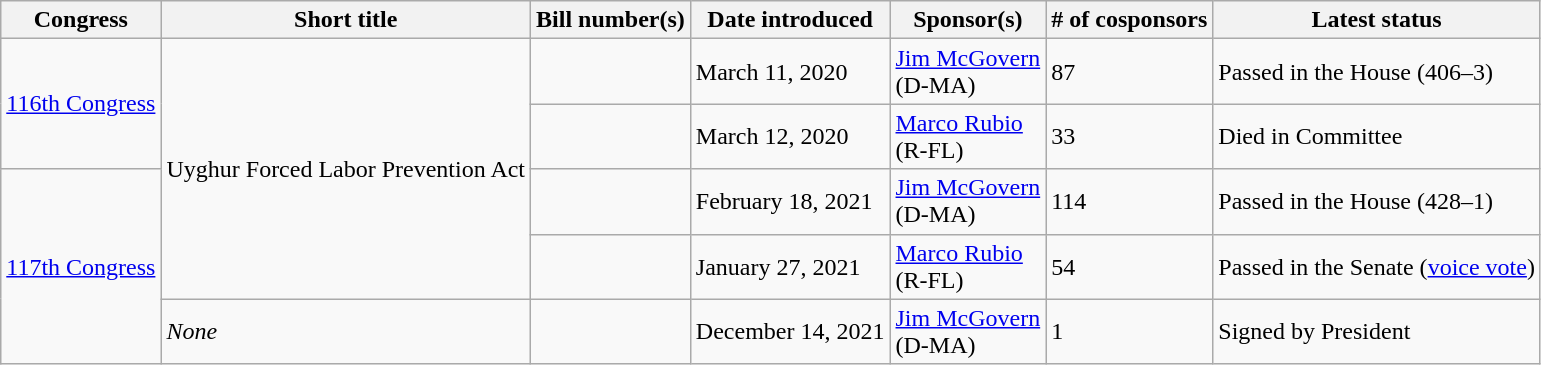<table class="wikitable">
<tr>
<th>Congress</th>
<th>Short title</th>
<th>Bill number(s)</th>
<th>Date introduced</th>
<th>Sponsor(s)</th>
<th># of cosponsors</th>
<th>Latest status</th>
</tr>
<tr>
<td rowspan="2"><a href='#'>116th Congress</a></td>
<td rowspan="4">Uyghur Forced Labor Prevention Act</td>
<td></td>
<td>March 11, 2020</td>
<td><a href='#'>Jim McGovern</a><br>(D-MA)</td>
<td>87</td>
<td>Passed in the House (406–3)</td>
</tr>
<tr>
<td></td>
<td>March 12, 2020</td>
<td><a href='#'>Marco Rubio</a><br>(R-FL)</td>
<td>33</td>
<td>Died in Committee</td>
</tr>
<tr>
<td rowspan="3"><a href='#'>117th Congress</a></td>
<td></td>
<td>February 18, 2021</td>
<td><a href='#'>Jim McGovern</a><br>(D-MA)</td>
<td>114</td>
<td>Passed in the House (428–1)</td>
</tr>
<tr>
<td></td>
<td>January 27, 2021</td>
<td><a href='#'>Marco Rubio</a><br>(R-FL)</td>
<td>54</td>
<td>Passed in the Senate (<a href='#'>voice vote</a>)</td>
</tr>
<tr>
<td><em>None</em></td>
<td></td>
<td>December 14, 2021</td>
<td><a href='#'>Jim McGovern</a><br>(D-MA)</td>
<td>1</td>
<td>Signed by President</td>
</tr>
</table>
